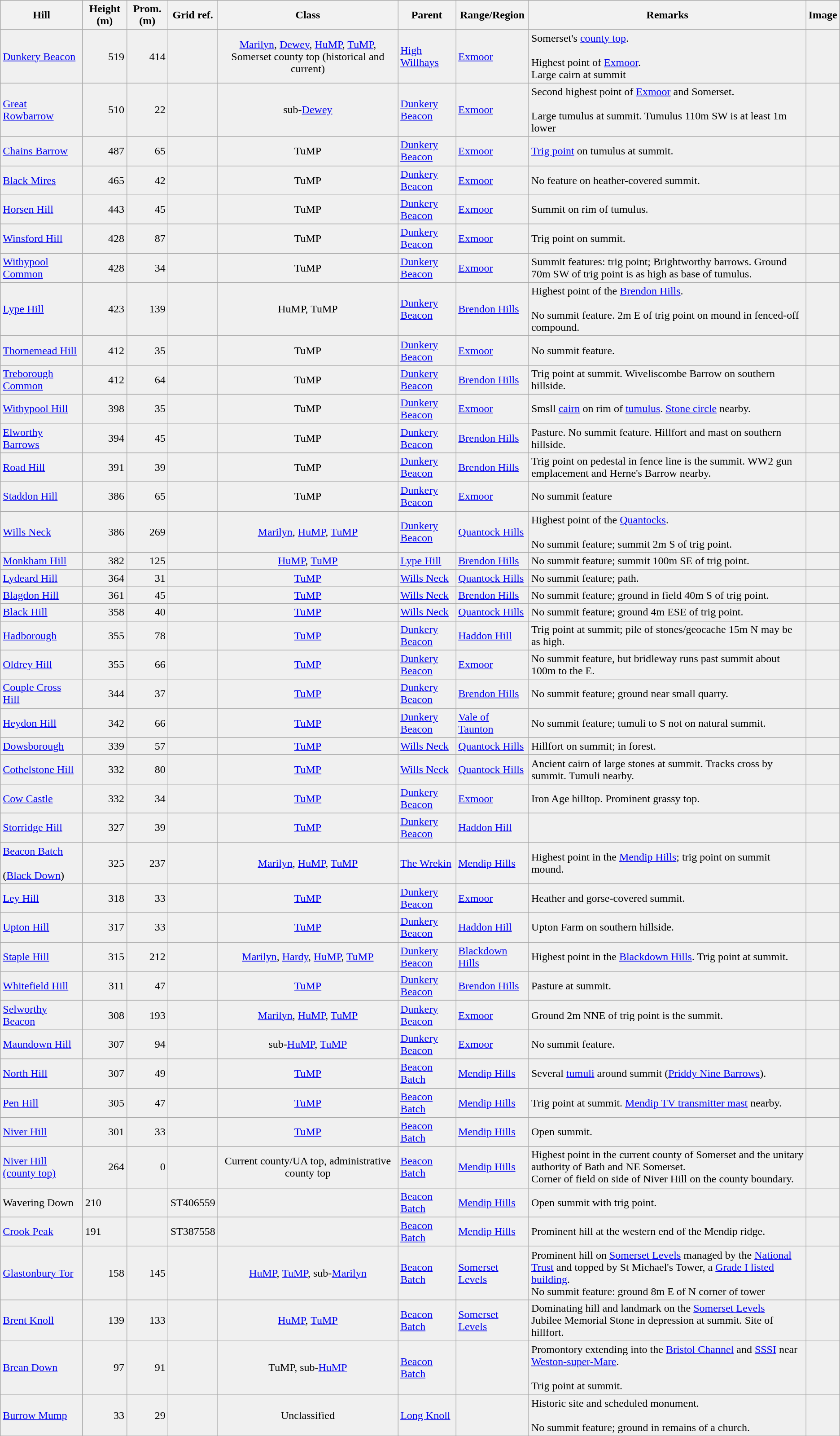<table class="wikitable sortable" style="border-collapse: collapse; background:#f0f0f0">
<tr>
<th>Hill</th>
<th>Height (m)</th>
<th>Prom. (m)</th>
<th>Grid ref.</th>
<th>Class</th>
<th>Parent</th>
<th>Range/Region</th>
<th class="unsortable">Remarks</th>
<th class="unsortable">Image</th>
</tr>
<tr>
<td><a href='#'>Dunkery Beacon</a></td>
<td align=right>519</td>
<td align=right>414</td>
<td></td>
<td align=center><a href='#'>Marilyn</a>, <a href='#'>Dewey</a>, <a href='#'>HuMP</a>, <a href='#'>TuMP</a>, Somerset county top (historical and current)</td>
<td><a href='#'>High Willhays</a></td>
<td><a href='#'>Exmoor</a></td>
<td>Somerset's <a href='#'>county top</a>.<br><br>Highest point of <a href='#'>Exmoor</a>.<br>
Large cairn at summit</td>
<td></td>
</tr>
<tr>
<td><a href='#'>Great Rowbarrow</a></td>
<td align=right>510</td>
<td align=right>22</td>
<td></td>
<td align=center>sub-<a href='#'>Dewey</a></td>
<td><a href='#'>Dunkery Beacon</a></td>
<td><a href='#'>Exmoor</a></td>
<td>Second highest point of <a href='#'>Exmoor</a> and Somerset.<br><br>Large tumulus at summit. Tumulus 110m SW is at least 1m lower</td>
<td></td>
</tr>
<tr>
<td><a href='#'>Chains Barrow</a></td>
<td align=right>487</td>
<td align=right>65</td>
<td></td>
<td align=center>TuMP</td>
<td><a href='#'>Dunkery Beacon</a></td>
<td><a href='#'>Exmoor</a></td>
<td><a href='#'>Trig point</a> on tumulus at summit.</td>
<td></td>
</tr>
<tr>
<td><a href='#'>Black Mires</a></td>
<td align=right>465</td>
<td align=right>42</td>
<td></td>
<td align=center>TuMP</td>
<td><a href='#'>Dunkery Beacon</a></td>
<td><a href='#'>Exmoor</a></td>
<td>No feature on heather-covered summit.</td>
<td></td>
</tr>
<tr>
<td><a href='#'>Horsen Hill</a></td>
<td align=right>443</td>
<td align=right>45</td>
<td></td>
<td align=center>TuMP</td>
<td><a href='#'>Dunkery Beacon</a></td>
<td><a href='#'>Exmoor</a></td>
<td>Summit on rim of tumulus.</td>
<td></td>
</tr>
<tr>
<td><a href='#'>Winsford Hill</a></td>
<td align=right>428</td>
<td align=right>87</td>
<td></td>
<td align=center>TuMP</td>
<td><a href='#'>Dunkery Beacon</a></td>
<td><a href='#'>Exmoor</a></td>
<td>Trig point on summit.</td>
<td></td>
</tr>
<tr>
<td><a href='#'>Withypool Common</a></td>
<td align=right>428</td>
<td align=right>34</td>
<td></td>
<td align=center>TuMP</td>
<td><a href='#'>Dunkery Beacon</a></td>
<td><a href='#'>Exmoor</a></td>
<td>Summit features: trig point; Brightworthy barrows. Ground 70m SW of trig point is as high as base of tumulus.</td>
<td></td>
</tr>
<tr>
<td><a href='#'>Lype Hill</a></td>
<td align=right>423</td>
<td align=right>139</td>
<td></td>
<td align=center>HuMP, TuMP</td>
<td><a href='#'>Dunkery Beacon</a></td>
<td><a href='#'>Brendon Hills</a></td>
<td>Highest point of the <a href='#'>Brendon Hills</a>.<br><br>No summit feature. 2m E of trig point on mound in fenced-off compound.</td>
<td></td>
</tr>
<tr>
<td><a href='#'>Thornemead Hill</a></td>
<td align=right>412</td>
<td align=right>35</td>
<td></td>
<td align=center>TuMP</td>
<td><a href='#'>Dunkery Beacon</a></td>
<td><a href='#'>Exmoor</a></td>
<td>No summit feature.</td>
<td></td>
</tr>
<tr>
<td><a href='#'>Treborough Common</a></td>
<td align=right>412</td>
<td align=right>64</td>
<td></td>
<td align=center>TuMP</td>
<td><a href='#'>Dunkery Beacon</a></td>
<td><a href='#'>Brendon Hills</a></td>
<td>Trig point at summit. Wiveliscombe Barrow on southern hillside.</td>
<td></td>
</tr>
<tr>
<td><a href='#'>Withypool Hill</a></td>
<td align=right>398</td>
<td align=right>35</td>
<td></td>
<td align=center>TuMP</td>
<td><a href='#'>Dunkery Beacon</a></td>
<td><a href='#'>Exmoor</a></td>
<td>Smsll <a href='#'>cairn</a> on rim of <a href='#'>tumulus</a>. <a href='#'>Stone circle</a> nearby.</td>
<td></td>
</tr>
<tr>
<td><a href='#'>Elworthy Barrows</a></td>
<td align=right>394</td>
<td align=right>45</td>
<td></td>
<td align=center>TuMP</td>
<td><a href='#'>Dunkery Beacon</a></td>
<td><a href='#'>Brendon Hills</a></td>
<td>Pasture. No summit feature. Hillfort and mast on southern hillside.</td>
<td></td>
</tr>
<tr>
<td><a href='#'>Road Hill</a></td>
<td align=right>391</td>
<td align=right>39</td>
<td></td>
<td align=center>TuMP</td>
<td><a href='#'>Dunkery Beacon</a></td>
<td><a href='#'>Brendon Hills</a></td>
<td>Trig point on pedestal in fence line is the summit. WW2 gun emplacement and Herne's Barrow nearby.</td>
<td></td>
</tr>
<tr>
<td><a href='#'>Staddon Hill</a></td>
<td align=right>386</td>
<td align=right>65</td>
<td></td>
<td align=center>TuMP</td>
<td><a href='#'>Dunkery Beacon</a></td>
<td><a href='#'>Exmoor</a></td>
<td>No summit feature</td>
<td></td>
</tr>
<tr>
<td><a href='#'>Wills Neck</a></td>
<td align=right>386</td>
<td align=right>269</td>
<td></td>
<td align=center><a href='#'>Marilyn</a>, <a href='#'>HuMP</a>, <a href='#'>TuMP</a></td>
<td><a href='#'>Dunkery Beacon</a></td>
<td><a href='#'>Quantock Hills</a></td>
<td>Highest point of the <a href='#'>Quantocks</a>.<br><br>No summit feature; summit 2m S of trig point.</td>
<td></td>
</tr>
<tr>
<td><a href='#'>Monkham Hill</a></td>
<td align=right>382</td>
<td align=right>125</td>
<td></td>
<td align=center><a href='#'>HuMP</a>, <a href='#'>TuMP</a></td>
<td><a href='#'>Lype Hill</a></td>
<td><a href='#'>Brendon Hills</a></td>
<td>No summit feature; summit 100m SE of trig point.</td>
<td></td>
</tr>
<tr>
<td><a href='#'>Lydeard Hill</a></td>
<td align=right>364</td>
<td align=right>31</td>
<td></td>
<td align=center><a href='#'>TuMP</a></td>
<td><a href='#'>Wills Neck</a></td>
<td><a href='#'>Quantock Hills</a></td>
<td>No summit feature; path.</td>
<td></td>
</tr>
<tr>
<td><a href='#'>Blagdon Hill</a></td>
<td align=right>361</td>
<td align=right>45</td>
<td></td>
<td align=center><a href='#'>TuMP</a></td>
<td><a href='#'>Wills Neck</a></td>
<td><a href='#'>Brendon Hills</a></td>
<td>No summit feature; ground in field 40m S of trig point.</td>
<td></td>
</tr>
<tr>
<td><a href='#'>Black Hill</a></td>
<td align=right>358</td>
<td align=right>40</td>
<td></td>
<td align=center><a href='#'>TuMP</a></td>
<td><a href='#'>Wills Neck</a></td>
<td><a href='#'>Quantock Hills</a></td>
<td>No summit feature; ground 4m ESE of trig point.</td>
<td></td>
</tr>
<tr>
<td><a href='#'>Hadborough</a></td>
<td align=right>355</td>
<td align=right>78</td>
<td></td>
<td align=center><a href='#'>TuMP</a></td>
<td><a href='#'>Dunkery Beacon</a></td>
<td><a href='#'>Haddon Hill</a></td>
<td>Trig point at summit; pile of stones/geocache 15m N may be as high.</td>
<td></td>
</tr>
<tr>
<td><a href='#'>Oldrey Hill</a></td>
<td align=right>355</td>
<td align=right>66</td>
<td></td>
<td align=center><a href='#'>TuMP</a></td>
<td><a href='#'>Dunkery Beacon</a></td>
<td><a href='#'>Exmoor</a></td>
<td>No summit feature, but bridleway runs past summit about 100m to the E.</td>
<td></td>
</tr>
<tr>
<td><a href='#'>Couple Cross Hill</a></td>
<td align=right>344</td>
<td align=right>37</td>
<td></td>
<td align=center><a href='#'>TuMP</a></td>
<td><a href='#'>Dunkery Beacon</a></td>
<td><a href='#'>Brendon Hills</a></td>
<td>No summit feature; ground near small quarry.</td>
<td></td>
</tr>
<tr>
<td><a href='#'>Heydon Hill</a></td>
<td align=right>342</td>
<td align=right>66</td>
<td></td>
<td align=center><a href='#'>TuMP</a></td>
<td><a href='#'>Dunkery Beacon</a></td>
<td><a href='#'>Vale of Taunton</a></td>
<td>No summit feature; tumuli to S not on natural summit.</td>
<td></td>
</tr>
<tr>
<td><a href='#'>Dowsborough</a></td>
<td align=right>339</td>
<td align=right>57</td>
<td></td>
<td align=center><a href='#'>TuMP</a></td>
<td><a href='#'>Wills Neck</a></td>
<td><a href='#'>Quantock Hills</a></td>
<td>Hillfort on summit; in forest.</td>
<td></td>
</tr>
<tr>
<td><a href='#'>Cothelstone Hill</a></td>
<td align=right>332</td>
<td align=right>80</td>
<td></td>
<td align=center><a href='#'>TuMP</a></td>
<td><a href='#'>Wills Neck</a></td>
<td><a href='#'>Quantock Hills</a></td>
<td>Ancient cairn of large stones at summit. Tracks cross by summit. Tumuli nearby.</td>
<td></td>
</tr>
<tr>
<td><a href='#'>Cow Castle</a></td>
<td align=right>332</td>
<td align=right>34</td>
<td></td>
<td align=center><a href='#'>TuMP</a></td>
<td><a href='#'>Dunkery Beacon</a></td>
<td><a href='#'>Exmoor</a></td>
<td>Iron Age hilltop. Prominent grassy top.</td>
<td></td>
</tr>
<tr>
<td><a href='#'>Storridge Hill</a></td>
<td align=right>327</td>
<td align=right>39</td>
<td></td>
<td align=center><a href='#'>TuMP</a></td>
<td><a href='#'>Dunkery Beacon</a></td>
<td><a href='#'>Haddon Hill</a></td>
<td></td>
<td></td>
</tr>
<tr>
<td><a href='#'>Beacon Batch</a><br><br>(<a href='#'>Black Down</a>)</td>
<td align=right>325</td>
<td align=right>237</td>
<td></td>
<td align=center><a href='#'>Marilyn</a>, <a href='#'>HuMP</a>, <a href='#'>TuMP</a></td>
<td><a href='#'>The Wrekin</a></td>
<td><a href='#'>Mendip Hills</a></td>
<td>Highest point in the <a href='#'>Mendip Hills</a>; trig point on summit mound.</td>
<td></td>
</tr>
<tr>
<td><a href='#'>Ley Hill</a></td>
<td align=right>318</td>
<td align=right>33</td>
<td></td>
<td align=center><a href='#'>TuMP</a></td>
<td><a href='#'>Dunkery Beacon</a></td>
<td><a href='#'>Exmoor</a></td>
<td>Heather and gorse-covered summit.</td>
<td></td>
</tr>
<tr>
<td><a href='#'>Upton Hill</a></td>
<td align=right>317</td>
<td align=right>33</td>
<td></td>
<td align=center><a href='#'>TuMP</a></td>
<td><a href='#'>Dunkery Beacon</a></td>
<td><a href='#'>Haddon Hill</a></td>
<td>Upton Farm on southern hillside.</td>
<td></td>
</tr>
<tr>
<td><a href='#'>Staple Hill</a></td>
<td align=right>315</td>
<td align=right>212</td>
<td></td>
<td align=center><a href='#'>Marilyn</a>, <a href='#'>Hardy</a>, <a href='#'>HuMP</a>, <a href='#'>TuMP</a></td>
<td><a href='#'>Dunkery Beacon</a></td>
<td><a href='#'>Blackdown Hills</a></td>
<td>Highest point in the <a href='#'>Blackdown Hills</a>. Trig point at summit.</td>
<td></td>
</tr>
<tr>
<td><a href='#'>Whitefield Hill</a></td>
<td align=right>311</td>
<td align=right>47</td>
<td></td>
<td align=center><a href='#'>TuMP</a></td>
<td><a href='#'>Dunkery Beacon</a></td>
<td><a href='#'>Brendon Hills</a></td>
<td>Pasture at summit.</td>
<td></td>
</tr>
<tr>
<td><a href='#'>Selworthy Beacon</a></td>
<td align=right>308</td>
<td align=right>193</td>
<td></td>
<td align=center><a href='#'>Marilyn</a>, <a href='#'>HuMP</a>, <a href='#'>TuMP</a></td>
<td><a href='#'>Dunkery Beacon</a></td>
<td><a href='#'>Exmoor</a></td>
<td>Ground 2m NNE of trig point is the summit.</td>
<td></td>
</tr>
<tr>
<td><a href='#'>Maundown Hill</a></td>
<td align=right>307</td>
<td align=right>94</td>
<td></td>
<td align=center>sub-<a href='#'>HuMP</a>, <a href='#'>TuMP</a></td>
<td><a href='#'>Dunkery Beacon</a></td>
<td><a href='#'>Exmoor</a></td>
<td>No summit feature.</td>
<td></td>
</tr>
<tr>
<td><a href='#'>North Hill</a></td>
<td align=right>307</td>
<td align=right>49</td>
<td></td>
<td align=center><a href='#'>TuMP</a></td>
<td><a href='#'>Beacon Batch</a></td>
<td><a href='#'>Mendip Hills</a></td>
<td>Several <a href='#'>tumuli</a> around summit (<a href='#'>Priddy Nine Barrows</a>).</td>
<td></td>
</tr>
<tr>
<td><a href='#'>Pen Hill</a></td>
<td align=right>305</td>
<td align=right>47</td>
<td></td>
<td align=center><a href='#'>TuMP</a></td>
<td><a href='#'>Beacon Batch</a></td>
<td><a href='#'>Mendip Hills</a></td>
<td>Trig point at summit. <a href='#'>Mendip TV transmitter mast</a> nearby.</td>
<td></td>
</tr>
<tr>
<td><a href='#'>Niver Hill</a></td>
<td align=right>301</td>
<td align=right>33</td>
<td></td>
<td align=center><a href='#'>TuMP</a></td>
<td><a href='#'>Beacon Batch</a></td>
<td><a href='#'>Mendip Hills</a></td>
<td>Open summit.</td>
<td></td>
</tr>
<tr>
<td><a href='#'>Niver Hill (county top)</a></td>
<td align=right>264</td>
<td align=right>0</td>
<td></td>
<td align=center>Current county/UA top, administrative county top</td>
<td><a href='#'>Beacon Batch</a></td>
<td><a href='#'>Mendip Hills</a></td>
<td>Highest point in the current county of Somerset and the unitary authority of Bath and NE Somerset.<br>Corner of field on side of Niver Hill on the county boundary.</td>
<td></td>
</tr>
<tr>
<td>Wavering Down</td>
<td>210</td>
<td></td>
<td>ST406559</td>
<td></td>
<td><a href='#'>Beacon Batch</a></td>
<td><a href='#'>Mendip Hills</a></td>
<td>Open summit with trig point.</td>
<td></td>
</tr>
<tr>
<td><a href='#'>Crook Peak</a></td>
<td>191</td>
<td></td>
<td>ST387558</td>
<td></td>
<td><a href='#'>Beacon Batch</a></td>
<td><a href='#'>Mendip Hills</a></td>
<td>Prominent hill at the western end of the Mendip ridge.</td>
<td></td>
</tr>
<tr>
<td><a href='#'>Glastonbury Tor</a></td>
<td align=right>158</td>
<td align=right>145</td>
<td></td>
<td align=center><a href='#'>HuMP</a>, <a href='#'>TuMP</a>, sub-<a href='#'>Marilyn</a></td>
<td><a href='#'>Beacon Batch</a></td>
<td><a href='#'>Somerset Levels</a></td>
<td>Prominent hill on <a href='#'>Somerset Levels</a> managed by the <a href='#'>National Trust</a> and topped by St Michael's Tower, a <a href='#'>Grade I listed building</a>.<br>No summit feature: ground 8m E of N corner of tower</td>
<td></td>
</tr>
<tr>
<td><a href='#'>Brent Knoll</a></td>
<td align=right>139</td>
<td align=right>133</td>
<td></td>
<td align=center><a href='#'>HuMP</a>, <a href='#'>TuMP</a></td>
<td><a href='#'>Beacon Batch</a></td>
<td><a href='#'>Somerset Levels</a></td>
<td>Dominating hill and landmark on the <a href='#'>Somerset Levels</a><br>Jubilee Memorial Stone in depression at summit. Site of hillfort.</td>
<td></td>
</tr>
<tr>
<td><a href='#'>Brean Down</a></td>
<td align=right>97</td>
<td align=right>91</td>
<td></td>
<td align=center>TuMP, sub-<a href='#'>HuMP</a></td>
<td><a href='#'>Beacon Batch</a></td>
<td></td>
<td>Promontory extending into the <a href='#'>Bristol Channel</a> and <a href='#'>SSSI</a> near <a href='#'>Weston-super-Mare</a>.<br><br>Trig point at summit.</td>
<td></td>
</tr>
<tr>
<td><a href='#'>Burrow Mump</a></td>
<td align=right>33</td>
<td align=right>29</td>
<td></td>
<td align=center>Unclassified</td>
<td><a href='#'>Long Knoll</a></td>
<td></td>
<td>Historic site and scheduled monument.<br><br>No summit feature; ground in remains of a church.</td>
<td></td>
</tr>
</table>
